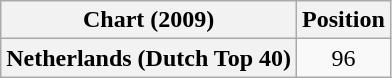<table class="wikitable plainrowheaders" style="text-align:center;">
<tr>
<th>Chart (2009)</th>
<th>Position</th>
</tr>
<tr>
<th scope="row">Netherlands (Dutch Top 40)</th>
<td style="text-align:center;">96</td>
</tr>
</table>
